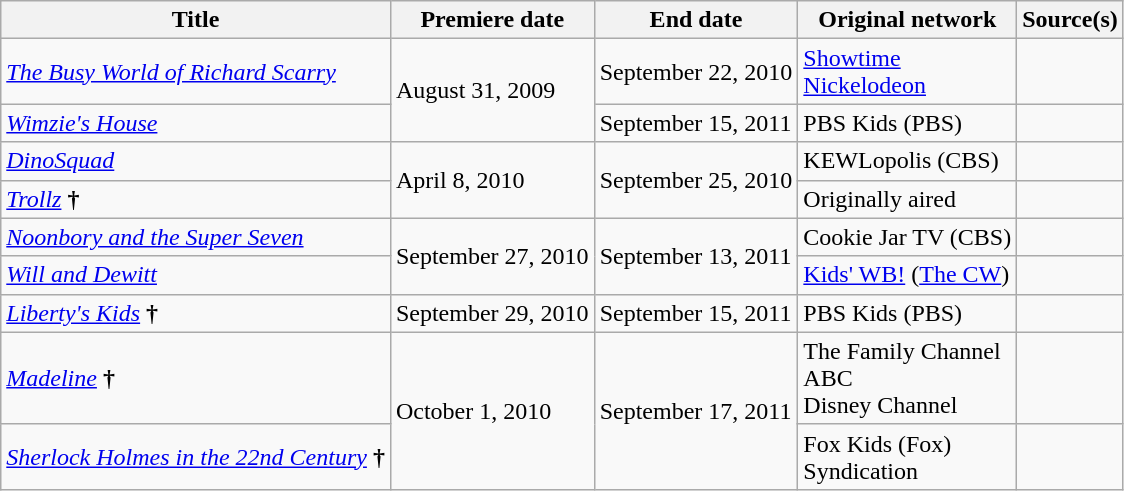<table class="wikitable sortable">
<tr>
<th>Title</th>
<th>Premiere date</th>
<th>End date</th>
<th>Original network</th>
<th>Source(s)</th>
</tr>
<tr>
<td><em><a href='#'>The Busy World of Richard Scarry</a></em></td>
<td rowspan=2>August 31, 2009</td>
<td>September 22, 2010</td>
<td><a href='#'>Showtime</a><br><a href='#'>Nickelodeon</a></td>
<td></td>
</tr>
<tr>
<td><em><a href='#'>Wimzie's House</a></em></td>
<td>September 15, 2011</td>
<td>PBS Kids (PBS)</td>
<td></td>
</tr>
<tr>
<td><em><a href='#'>DinoSquad</a></em></td>
<td rowspan=2>April 8, 2010</td>
<td rowspan=2>September 25, 2010</td>
<td>KEWLopolis (CBS)</td>
<td></td>
</tr>
<tr>
<td><em><a href='#'>Trollz</a></em> <strong>†</strong></td>
<td>Originally aired</td>
<td></td>
</tr>
<tr>
<td><em><a href='#'>Noonbory and the Super Seven</a></em></td>
<td rowspan=2>September 27, 2010</td>
<td rowspan=2>September 13, 2011</td>
<td>Cookie Jar TV (CBS)</td>
<td></td>
</tr>
<tr>
<td><em><a href='#'>Will and Dewitt</a></em></td>
<td><a href='#'>Kids' WB!</a> (<a href='#'>The CW</a>)</td>
<td></td>
</tr>
<tr>
<td><em><a href='#'>Liberty's Kids</a></em> <strong>†</strong></td>
<td>September 29, 2010</td>
<td>September 15, 2011</td>
<td>PBS Kids (PBS)</td>
<td></td>
</tr>
<tr>
<td><em><a href='#'>Madeline</a></em> <strong>†</strong></td>
<td rowspan=2>October 1, 2010</td>
<td rowspan=2>September 17, 2011</td>
<td>The Family Channel<br>ABC<br>Disney Channel</td>
<td></td>
</tr>
<tr>
<td><em><a href='#'>Sherlock Holmes in the 22nd Century</a></em> <strong>†</strong></td>
<td>Fox Kids (Fox)<br>Syndication</td>
<td></td>
</tr>
</table>
